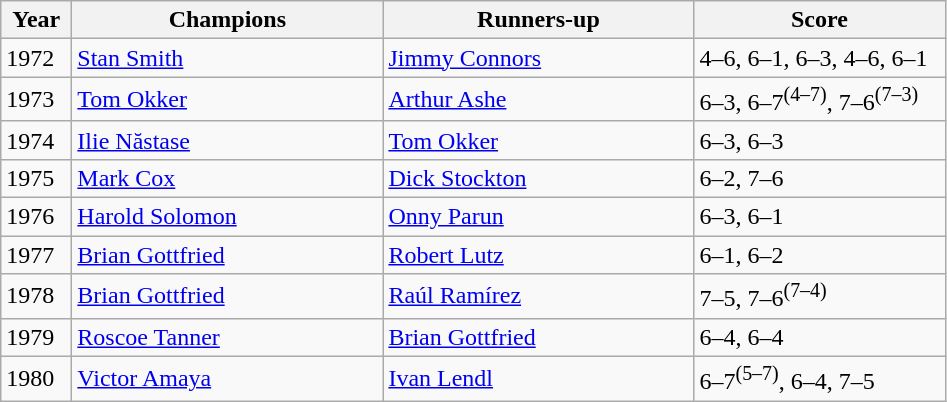<table class=wikitable>
<tr>
<th style="width:40px">Year</th>
<th style="width:200px">Champions</th>
<th style="width:200px">Runners-up</th>
<th style="width:160px" class="unsortable">Score</th>
</tr>
<tr>
<td>1972</td>
<td> <a href='#'>Stan Smith</a></td>
<td> <a href='#'>Jimmy Connors</a></td>
<td>4–6, 6–1, 6–3, 4–6, 6–1</td>
</tr>
<tr>
<td>1973</td>
<td> <a href='#'>Tom Okker</a></td>
<td> <a href='#'>Arthur Ashe</a></td>
<td>6–3, 6–7<sup>(4–7)</sup>, 7–6<sup>(7–3)</sup></td>
</tr>
<tr>
<td>1974</td>
<td> <a href='#'>Ilie Năstase</a></td>
<td> <a href='#'>Tom Okker</a></td>
<td>6–3, 6–3</td>
</tr>
<tr>
<td>1975</td>
<td> <a href='#'>Mark Cox</a></td>
<td> <a href='#'>Dick Stockton</a></td>
<td>6–2, 7–6</td>
</tr>
<tr>
<td>1976</td>
<td> <a href='#'>Harold Solomon</a></td>
<td> <a href='#'>Onny Parun</a></td>
<td>6–3, 6–1</td>
</tr>
<tr>
<td>1977</td>
<td> <a href='#'>Brian Gottfried</a></td>
<td> <a href='#'>Robert Lutz</a></td>
<td>6–1, 6–2</td>
</tr>
<tr>
<td>1978</td>
<td> <a href='#'>Brian Gottfried</a></td>
<td> <a href='#'>Raúl Ramírez</a></td>
<td>7–5, 7–6<sup>(7–4)</sup></td>
</tr>
<tr>
<td>1979</td>
<td> <a href='#'>Roscoe Tanner</a></td>
<td> <a href='#'>Brian Gottfried</a></td>
<td>6–4, 6–4</td>
</tr>
<tr>
<td>1980</td>
<td> <a href='#'>Victor Amaya</a></td>
<td> <a href='#'>Ivan Lendl</a></td>
<td>6–7<sup>(5–7)</sup>, 6–4, 7–5</td>
</tr>
</table>
